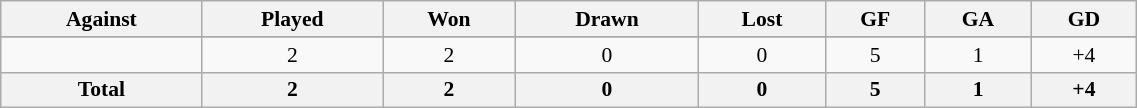<table class="sortable wikitable" style="width:60%; font-size:90%; text-align:center;">
<tr>
<th>Against</th>
<th>Played</th>
<th>Won</th>
<th>Drawn</th>
<th>Lost</th>
<th>GF</th>
<th>GA</th>
<th>GD</th>
</tr>
<tr bgcolor="#d0ffd0" align="center">
</tr>
<tr>
<td align=left><em></em></td>
<td>2</td>
<td>2</td>
<td>0</td>
<td>0</td>
<td>5</td>
<td>1</td>
<td>+4</td>
</tr>
<tr class="sortbottom">
<th>Total</th>
<th>2</th>
<th>2</th>
<th>0</th>
<th>0</th>
<th>5</th>
<th>1</th>
<th>+4</th>
</tr>
</table>
